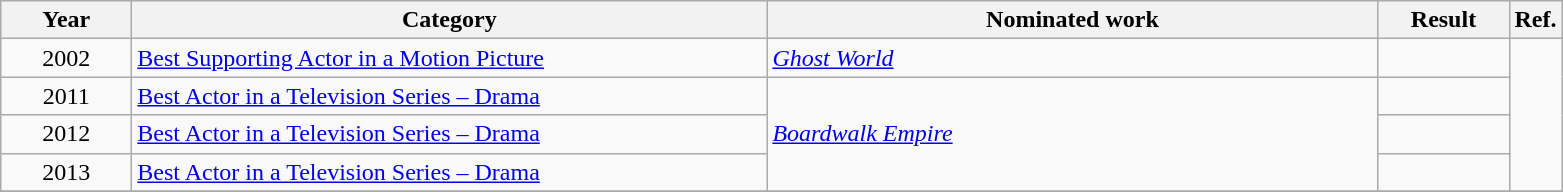<table class=wikitable>
<tr>
<th scope="col" style="width:5em;">Year</th>
<th scope="col" style="width:26em;">Category</th>
<th scope="col" style="width:25em;">Nominated work</th>
<th scope="col" style="width:5em;">Result</th>
<th>Ref.</th>
</tr>
<tr>
<td style="text-align:center;">2002</td>
<td><a href='#'>Best Supporting Actor in a Motion Picture</a></td>
<td><em><a href='#'>Ghost World</a></em></td>
<td></td>
<td rowspan=4></td>
</tr>
<tr>
<td style="text-align:center;">2011</td>
<td><a href='#'>Best Actor in a Television Series – Drama</a></td>
<td rowspan="3"><em><a href='#'>Boardwalk Empire</a></em></td>
<td></td>
</tr>
<tr>
<td style="text-align:center;">2012</td>
<td><a href='#'>Best Actor in a Television Series – Drama</a></td>
<td></td>
</tr>
<tr>
<td style="text-align:center;">2013</td>
<td><a href='#'>Best Actor in a Television Series – Drama</a></td>
<td></td>
</tr>
<tr>
</tr>
</table>
